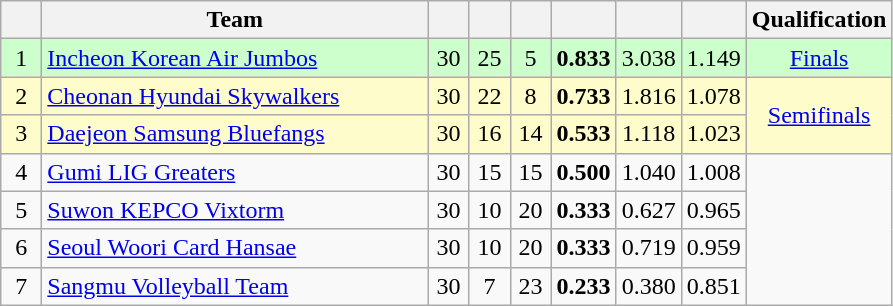<table class="wikitable" style="text-align:center;">
<tr>
<th width=20></th>
<th width=250>Team</th>
<th width=20></th>
<th width=20></th>
<th width=20></th>
<th width=35></th>
<th width=35></th>
<th width=35></th>
<th width=50>Qualification</th>
</tr>
<tr bgcolor=#ccffcc>
<td>1</td>
<td align=left><a href='#'>Incheon Korean Air Jumbos</a></td>
<td>30</td>
<td>25</td>
<td>5</td>
<td><strong>0.833</strong></td>
<td>3.038</td>
<td>1.149</td>
<td><a href='#'>Finals</a></td>
</tr>
<tr bgcolor=#fffccc>
<td>2</td>
<td align=left><a href='#'>Cheonan Hyundai Skywalkers</a></td>
<td>30</td>
<td>22</td>
<td>8</td>
<td><strong>0.733</strong></td>
<td>1.816</td>
<td>1.078</td>
<td rowspan="2"><a href='#'>Semifinals</a></td>
</tr>
<tr bgcolor=#fffccc>
<td>3</td>
<td align=left><a href='#'>Daejeon Samsung Bluefangs</a></td>
<td>30</td>
<td>16</td>
<td>14</td>
<td><strong>0.533</strong></td>
<td>1.118</td>
<td>1.023</td>
</tr>
<tr>
<td>4</td>
<td align=left><a href='#'>Gumi LIG Greaters</a></td>
<td>30</td>
<td>15</td>
<td>15</td>
<td><strong>0.500</strong></td>
<td>1.040</td>
<td>1.008</td>
<td rowspan="4"></td>
</tr>
<tr>
<td>5</td>
<td align=left><a href='#'>Suwon KEPCO Vixtorm</a></td>
<td>30</td>
<td>10</td>
<td>20</td>
<td><strong>0.333</strong></td>
<td>0.627</td>
<td>0.965</td>
</tr>
<tr>
<td>6</td>
<td align=left><a href='#'>Seoul Woori Card Hansae</a></td>
<td>30</td>
<td>10</td>
<td>20</td>
<td><strong>0.333</strong></td>
<td>0.719</td>
<td>0.959</td>
</tr>
<tr>
<td>7</td>
<td align=left><a href='#'>Sangmu Volleyball Team</a></td>
<td>30</td>
<td>7</td>
<td>23</td>
<td><strong>0.233</strong></td>
<td>0.380</td>
<td>0.851</td>
</tr>
</table>
